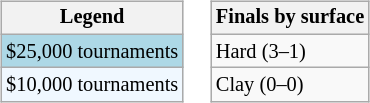<table>
<tr valign=top>
<td><br><table class=wikitable style="font-size:85%">
<tr>
<th>Legend</th>
</tr>
<tr style="background:lightblue;">
<td>$25,000 tournaments</td>
</tr>
<tr style="background:#f0f8ff;">
<td>$10,000 tournaments</td>
</tr>
</table>
</td>
<td><br><table class=wikitable style="font-size:85%">
<tr>
<th>Finals by surface</th>
</tr>
<tr>
<td>Hard (3–1)</td>
</tr>
<tr>
<td>Clay (0–0)</td>
</tr>
</table>
</td>
</tr>
</table>
